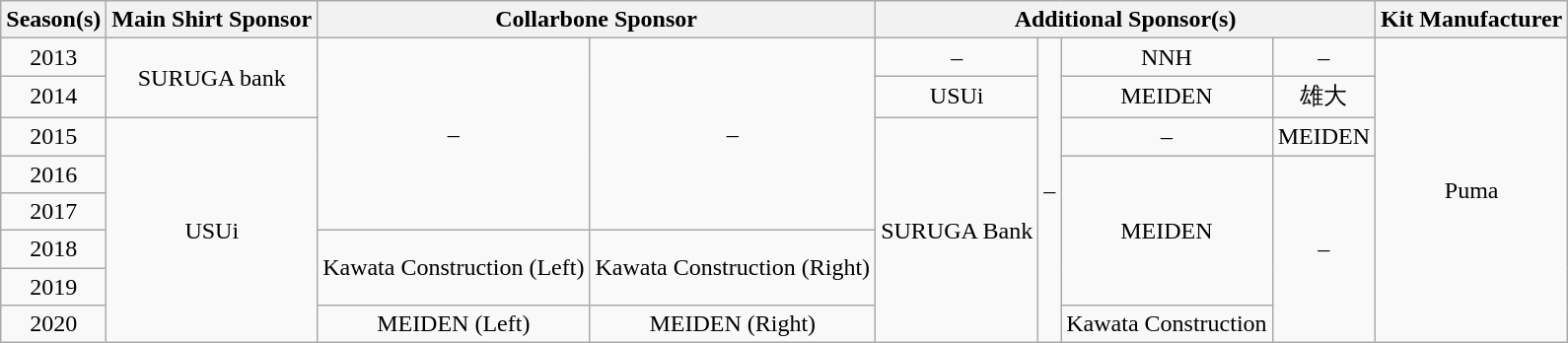<table class="wikitable" style="text-align:center;">
<tr>
<th>Season(s)</th>
<th>Main Shirt Sponsor</th>
<th colspan=2>Collarbone Sponsor</th>
<th colspan=4>Additional Sponsor(s)</th>
<th>Kit Manufacturer</th>
</tr>
<tr>
<td>2013</td>
<td rowspan="2">SURUGA bank</td>
<td rowspan="5">–</td>
<td rowspan="5">–</td>
<td>–</td>
<td rowspan="8">–</td>
<td>NNH</td>
<td>–</td>
<td rowspan="8"> Puma</td>
</tr>
<tr>
<td>2014</td>
<td>USUi</td>
<td>MEIDEN</td>
<td>雄大</td>
</tr>
<tr>
<td>2015</td>
<td rowspan="6">USUi</td>
<td rowspan="6">SURUGA Bank</td>
<td>–</td>
<td>MEIDEN</td>
</tr>
<tr>
<td>2016</td>
<td rowspan="4">MEIDEN</td>
<td rowspan="5">–</td>
</tr>
<tr>
<td>2017</td>
</tr>
<tr>
<td>2018</td>
<td rowspan="2">Kawata Construction (Left)</td>
<td rowspan="2">Kawata Construction (Right)</td>
</tr>
<tr>
<td>2019</td>
</tr>
<tr>
<td>2020</td>
<td>MEIDEN (Left)</td>
<td>MEIDEN (Right)</td>
<td>Kawata Construction</td>
</tr>
</table>
